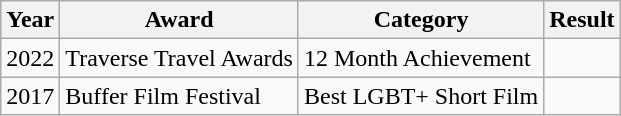<table class="wikitable sortable">
<tr>
<th>Year</th>
<th>Award</th>
<th>Category</th>
<th>Result</th>
</tr>
<tr>
<td>2022</td>
<td>Traverse Travel Awards</td>
<td>12 Month Achievement</td>
<td></td>
</tr>
<tr>
<td>2017</td>
<td>Buffer Film Festival</td>
<td>Best LGBT+ Short Film</td>
<td></td>
</tr>
</table>
